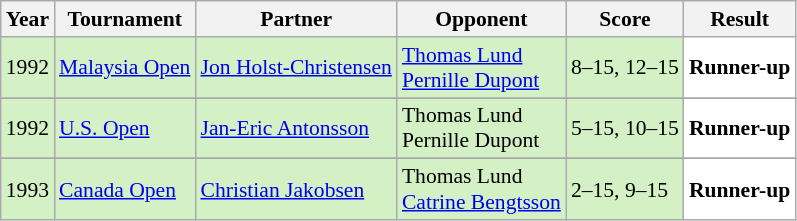<table class="sortable wikitable" style="font-size: 90%;">
<tr>
<th>Year</th>
<th>Tournament</th>
<th>Partner</th>
<th>Opponent</th>
<th>Score</th>
<th>Result</th>
</tr>
<tr style="background:#D4F1C5">
<td align="center">1992</td>
<td align="left"><a href='#'>Malaysia Open</a></td>
<td align="left"> <a href='#'>Jon Holst-Christensen</a></td>
<td align="left"> <a href='#'>Thomas Lund</a> <br>  <a href='#'>Pernille Dupont</a></td>
<td align="left">8–15, 12–15</td>
<td style="text-align:left; background:white"> <strong>Runner-up</strong></td>
</tr>
<tr>
</tr>
<tr style="background:#D4F1C5">
<td align="center">1992</td>
<td align="left"><a href='#'>U.S. Open</a></td>
<td align="left"> <a href='#'>Jan-Eric Antonsson</a></td>
<td align="left"> Thomas Lund <br>  Pernille Dupont</td>
<td align="left">5–15, 10–15</td>
<td style="text-align:left; background:white"> <strong>Runner-up</strong></td>
</tr>
<tr>
</tr>
<tr style="background:#D4F1C5">
<td align="center">1993</td>
<td align="left"><a href='#'>Canada Open</a></td>
<td align="left"> <a href='#'>Christian Jakobsen</a></td>
<td align="left"> Thomas Lund <br>  <a href='#'>Catrine Bengtsson</a></td>
<td align="left">2–15, 9–15</td>
<td style="text-align:left; background:white"> <strong>Runner-up</strong></td>
</tr>
</table>
